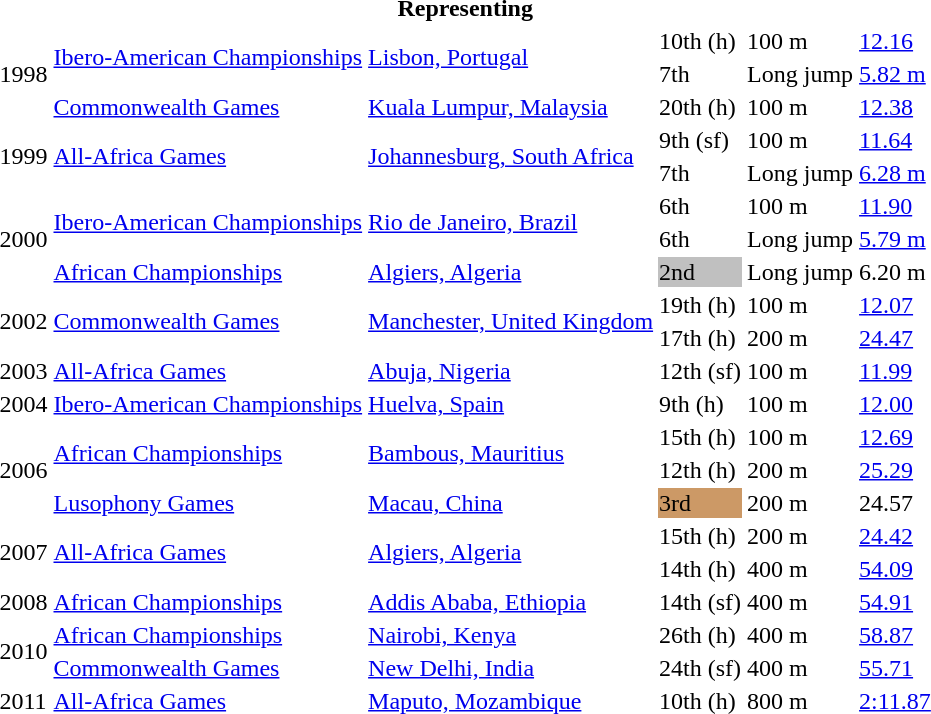<table>
<tr>
<th colspan="6">Representing </th>
</tr>
<tr>
<td rowspan=3>1998</td>
<td rowspan=2><a href='#'>Ibero-American Championships</a></td>
<td rowspan=2><a href='#'>Lisbon, Portugal</a></td>
<td>10th (h)</td>
<td>100 m</td>
<td><a href='#'>12.16</a></td>
</tr>
<tr>
<td>7th</td>
<td>Long jump</td>
<td><a href='#'>5.82 m</a></td>
</tr>
<tr>
<td><a href='#'>Commonwealth Games</a></td>
<td><a href='#'>Kuala Lumpur, Malaysia</a></td>
<td>20th (h)</td>
<td>100 m</td>
<td><a href='#'>12.38</a></td>
</tr>
<tr>
<td rowspan=2>1999</td>
<td rowspan=2><a href='#'>All-Africa Games</a></td>
<td rowspan=2><a href='#'>Johannesburg, South Africa</a></td>
<td>9th (sf)</td>
<td>100 m</td>
<td><a href='#'>11.64</a></td>
</tr>
<tr>
<td>7th</td>
<td>Long jump</td>
<td><a href='#'>6.28 m</a></td>
</tr>
<tr>
<td rowspan=3>2000</td>
<td rowspan=2><a href='#'>Ibero-American Championships</a></td>
<td rowspan=2><a href='#'>Rio de Janeiro, Brazil</a></td>
<td>6th</td>
<td>100 m</td>
<td><a href='#'>11.90</a></td>
</tr>
<tr>
<td>6th</td>
<td>Long jump</td>
<td><a href='#'>5.79 m</a></td>
</tr>
<tr>
<td><a href='#'>African Championships</a></td>
<td><a href='#'>Algiers, Algeria</a></td>
<td bgcolor=silver>2nd</td>
<td>Long jump</td>
<td>6.20 m</td>
</tr>
<tr>
<td rowspan=2>2002</td>
<td rowspan=2><a href='#'>Commonwealth Games</a></td>
<td rowspan=2><a href='#'>Manchester, United Kingdom</a></td>
<td>19th (h)</td>
<td>100 m</td>
<td><a href='#'>12.07</a></td>
</tr>
<tr>
<td>17th (h)</td>
<td>200 m</td>
<td><a href='#'>24.47</a></td>
</tr>
<tr>
<td>2003</td>
<td><a href='#'>All-Africa Games</a></td>
<td><a href='#'>Abuja, Nigeria</a></td>
<td>12th (sf)</td>
<td>100 m</td>
<td><a href='#'>11.99</a></td>
</tr>
<tr>
<td>2004</td>
<td><a href='#'>Ibero-American Championships</a></td>
<td><a href='#'>Huelva, Spain</a></td>
<td>9th (h)</td>
<td>100 m</td>
<td><a href='#'>12.00</a></td>
</tr>
<tr>
<td rowspan=3>2006</td>
<td rowspan=2><a href='#'>African Championships</a></td>
<td rowspan=2><a href='#'>Bambous, Mauritius</a></td>
<td>15th (h)</td>
<td>100 m</td>
<td><a href='#'>12.69</a></td>
</tr>
<tr>
<td>12th (h)</td>
<td>200 m</td>
<td><a href='#'>25.29</a></td>
</tr>
<tr>
<td><a href='#'>Lusophony Games</a></td>
<td><a href='#'>Macau, China</a></td>
<td bgcolor=cc9966>3rd</td>
<td>200 m</td>
<td>24.57</td>
</tr>
<tr>
<td rowspan=2>2007</td>
<td rowspan=2><a href='#'>All-Africa Games</a></td>
<td rowspan=2><a href='#'>Algiers, Algeria</a></td>
<td>15th (h)</td>
<td>200 m</td>
<td><a href='#'>24.42</a></td>
</tr>
<tr>
<td>14th (h)</td>
<td>400 m</td>
<td><a href='#'>54.09</a></td>
</tr>
<tr>
<td>2008</td>
<td><a href='#'>African Championships</a></td>
<td><a href='#'>Addis Ababa, Ethiopia</a></td>
<td>14th (sf)</td>
<td>400 m</td>
<td><a href='#'>54.91</a></td>
</tr>
<tr>
<td rowspan=2>2010</td>
<td><a href='#'>African Championships</a></td>
<td><a href='#'>Nairobi, Kenya</a></td>
<td>26th (h)</td>
<td>400 m</td>
<td><a href='#'>58.87</a></td>
</tr>
<tr>
<td><a href='#'>Commonwealth Games</a></td>
<td><a href='#'>New Delhi, India</a></td>
<td>24th (sf)</td>
<td>400 m</td>
<td><a href='#'>55.71</a></td>
</tr>
<tr>
<td>2011</td>
<td><a href='#'>All-Africa Games</a></td>
<td><a href='#'>Maputo, Mozambique</a></td>
<td>10th (h)</td>
<td>800 m</td>
<td><a href='#'>2:11.87</a></td>
</tr>
</table>
